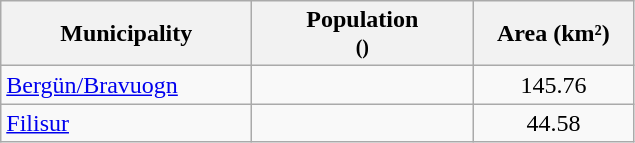<table class="wikitable">
<tr>
<th width="160">Municipality</th>
<th width="140">Population<br> <small>()</small></th>
<th width="100">Area (km²)</th>
</tr>
<tr>
<td><a href='#'>Bergün/Bravuogn</a></td>
<td align="center"></td>
<td align="center">145.76</td>
</tr>
<tr>
<td><a href='#'>Filisur</a></td>
<td align="center"></td>
<td align="center">44.58</td>
</tr>
</table>
